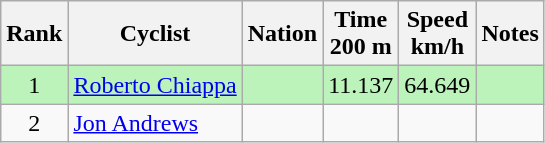<table class="wikitable sortable" style="text-align:center">
<tr>
<th>Rank</th>
<th>Cyclist</th>
<th>Nation</th>
<th>Time<br>200 m</th>
<th>Speed<br>km/h</th>
<th>Notes</th>
</tr>
<tr bgcolor=bbf3bb>
<td>1</td>
<td align=left><a href='#'>Roberto Chiappa</a></td>
<td align=left></td>
<td>11.137</td>
<td>64.649</td>
<td></td>
</tr>
<tr>
<td>2</td>
<td align=left><a href='#'>Jon Andrews</a></td>
<td align=left></td>
<td></td>
<td></td>
<td></td>
</tr>
</table>
